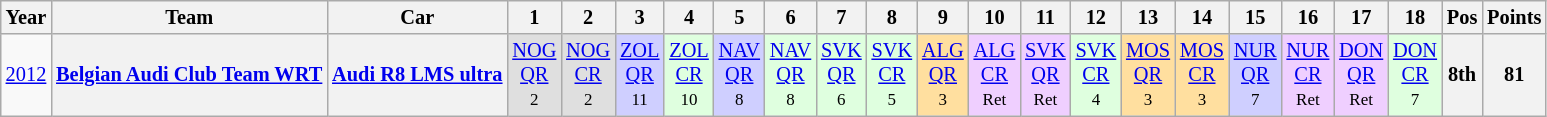<table class="wikitable" border="1" style="text-align:center; font-size:85%;">
<tr>
<th>Year</th>
<th>Team</th>
<th>Car</th>
<th>1</th>
<th>2</th>
<th>3</th>
<th>4</th>
<th>5</th>
<th>6</th>
<th>7</th>
<th>8</th>
<th>9</th>
<th>10</th>
<th>11</th>
<th>12</th>
<th>13</th>
<th>14</th>
<th>15</th>
<th>16</th>
<th>17</th>
<th>18</th>
<th>Pos</th>
<th>Points</th>
</tr>
<tr>
<td><a href='#'>2012</a></td>
<th nowrap><a href='#'>Belgian Audi Club Team WRT</a></th>
<th nowrap><a href='#'>Audi R8 LMS ultra</a></th>
<td style="background:#DFDFDF;"><a href='#'>NOG<br>QR</a><br><small>2</small></td>
<td style="background:#DFDFDF;"><a href='#'>NOG<br>CR</a><br><small>2</small></td>
<td style="background:#CFCFFF;"><a href='#'>ZOL<br>QR</a><br><small>11</small></td>
<td style="background:#DFFFDF;"><a href='#'>ZOL<br>CR</a><br><small>10</small></td>
<td style="background:#CFCFFF;"><a href='#'>NAV<br>QR</a><br><small>8</small></td>
<td style="background:#DFFFDF;"><a href='#'>NAV<br>QR</a><br><small>8</small></td>
<td style="background:#DFFFDF;"><a href='#'>SVK<br>QR</a><br><small>6</small></td>
<td style="background:#DFFFDF;"><a href='#'>SVK<br>CR</a><br><small>5</small></td>
<td style="background:#FFDF9F;"><a href='#'>ALG<br>QR</a><br><small>3</small></td>
<td style="background:#EFCFFF;"><a href='#'>ALG<br>CR</a><br><small>Ret</small></td>
<td style="background:#EFCFFF;"><a href='#'>SVK<br>QR</a><br><small>Ret</small></td>
<td style="background:#DFFFDF;"><a href='#'>SVK<br>CR</a><br><small>4</small></td>
<td style="background:#FFDF9F;"><a href='#'>MOS<br>QR</a><br><small>3</small></td>
<td style="background:#FFDF9F;"><a href='#'>MOS<br>CR</a><br><small>3</small></td>
<td style="background:#CFCFFF;"><a href='#'>NUR<br>QR</a><br><small>7</small></td>
<td style="background:#EFCFFF;"><a href='#'>NUR<br>CR</a><br><small>Ret</small></td>
<td style="background:#EFCFFF;"><a href='#'>DON<br>QR</a><br><small>Ret</small></td>
<td style="background:#DFFFDF;"><a href='#'>DON<br>CR</a><br><small>7</small></td>
<th>8th</th>
<th>81</th>
</tr>
</table>
